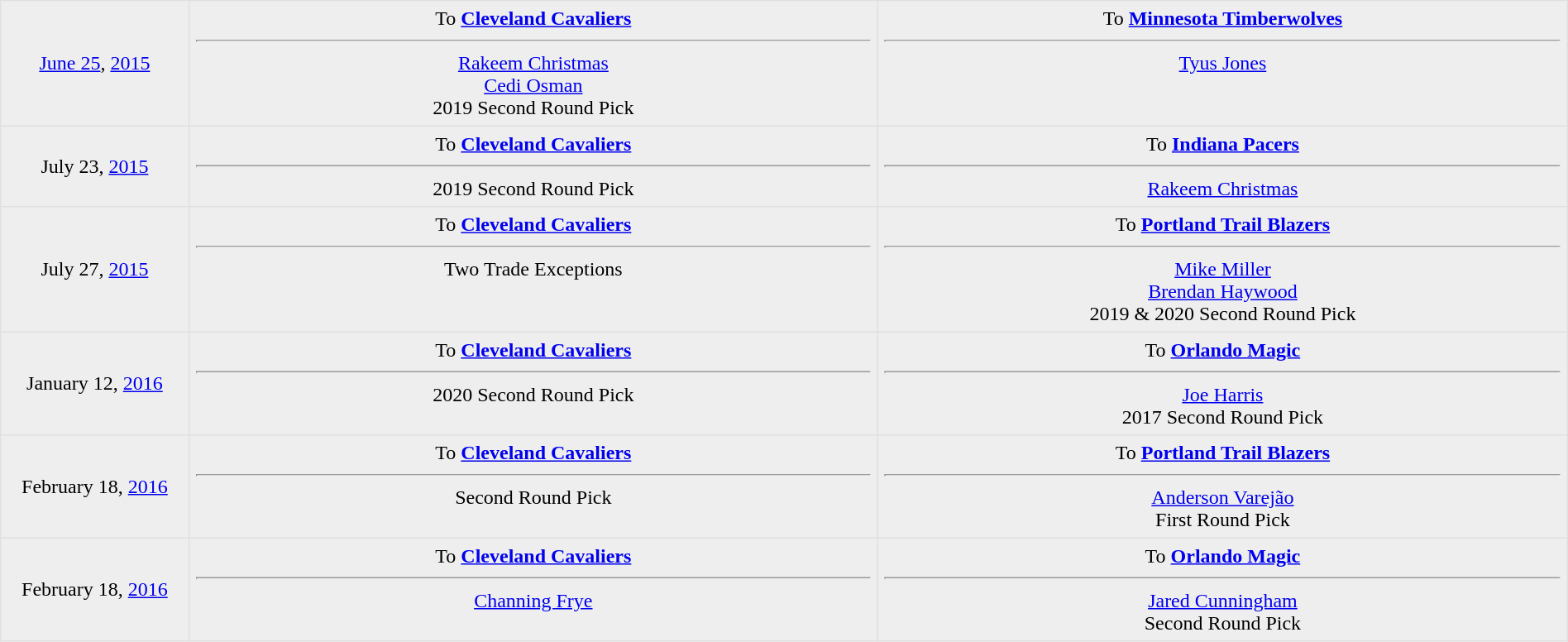<table border=1 style="border-collapse:collapse; text-align: center; width: 100%" bordercolor="#DFDFDF"  cellpadding="5">
<tr bgcolor="eeeeee">
<td style="width:12%"><a href='#'>June 25</a>, <a href='#'>2015</a></td>
<td style="width:44%" valign="top">To <strong><a href='#'>Cleveland Cavaliers</a></strong><hr><a href='#'>Rakeem Christmas</a><br><a href='#'>Cedi Osman</a><br>2019 Second Round Pick</td>
<td style="width:44%" valign="top">To <strong><a href='#'>Minnesota Timberwolves</a></strong><hr><a href='#'>Tyus Jones</a></td>
</tr>
<tr bgcolor="eeeeee">
<td style="width:12%">July 23, <a href='#'>2015</a></td>
<td style="width:44%" valign="top">To <strong><a href='#'>Cleveland Cavaliers</a></strong><hr>2019 Second Round Pick</td>
<td style="width:44%" valign="top">To <strong><a href='#'>Indiana Pacers</a></strong><hr><a href='#'>Rakeem Christmas</a></td>
</tr>
<tr bgcolor="eeeeee">
<td style="width:12%">July 27, <a href='#'>2015</a></td>
<td style="width:44%" valign="top">To <strong><a href='#'>Cleveland Cavaliers</a></strong><hr>Two Trade Exceptions</td>
<td style="width:44%" valign="top">To <strong><a href='#'>Portland Trail Blazers</a></strong><hr><a href='#'>Mike Miller</a><br><a href='#'>Brendan Haywood</a><br>2019 & 2020 Second Round Pick</td>
</tr>
<tr bgcolor="eeeeee">
<td style="width:12%">January 12, <a href='#'>2016</a></td>
<td style="width:44%" valign="top">To <strong><a href='#'>Cleveland Cavaliers</a></strong><hr>2020 Second Round Pick</td>
<td style="width:44%" valign="top">To <strong><a href='#'>Orlando Magic</a></strong><hr><a href='#'>Joe Harris</a><br>2017 Second Round Pick</td>
</tr>
<tr bgcolor="eeeeee">
<td style="width:12%">February 18, <a href='#'>2016</a></td>
<td style="width:44%" valign="top">To <strong><a href='#'>Cleveland Cavaliers</a></strong><hr>Second Round Pick</td>
<td style="width:44%" valign="top">To <strong><a href='#'>Portland Trail Blazers</a></strong><hr><a href='#'>Anderson Varejão</a><br>First Round Pick</td>
</tr>
<tr bgcolor="eeeeee">
<td style="width:12%">February 18, <a href='#'>2016</a></td>
<td style="width:44%" valign="top">To <strong><a href='#'>Cleveland Cavaliers</a></strong><hr><a href='#'>Channing Frye</a></td>
<td style="width:44%" valign="top">To <strong><a href='#'>Orlando Magic</a></strong><hr><a href='#'>Jared Cunningham</a><br>Second Round Pick</td>
</tr>
</table>
